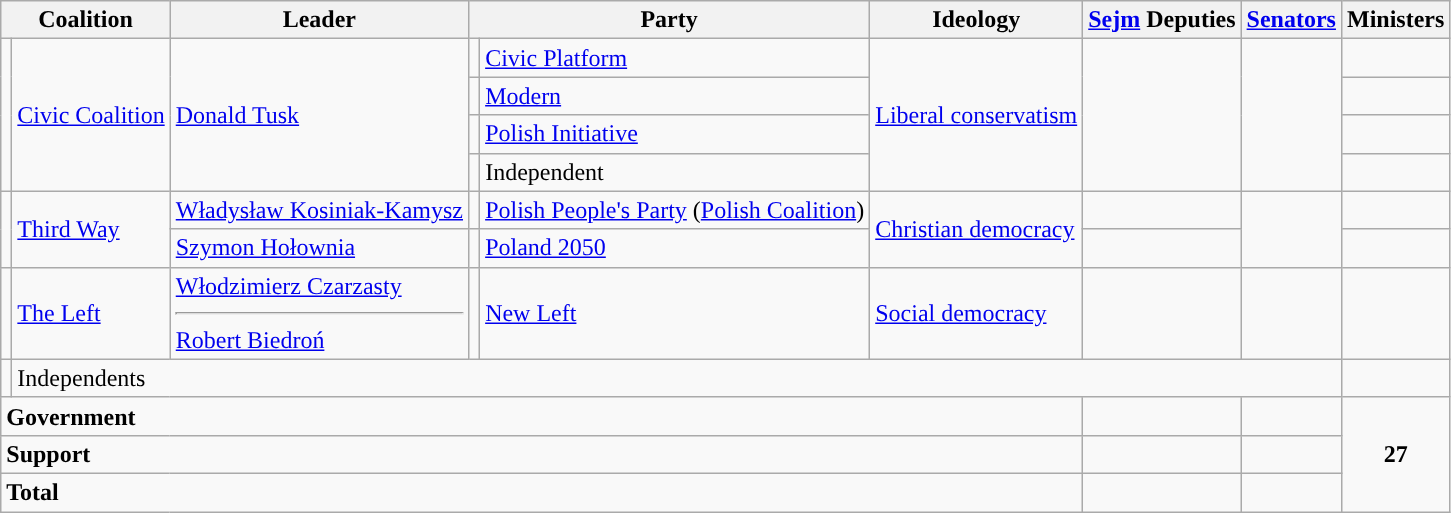<table class="wikitable" style="text-align:left">
<tr>
<th colspan="4">Coalition</th>
<th>Leader</th>
<th colspan="2">Party</th>
<th>Ideology</th>
<th><a href='#'>Sejm</a> Deputies</th>
<th><a href='#'>Senators</a></th>
<th>Ministers</th>
</tr>
<tr>
<td rowspan=4 style="background:"></td>
<td rowspan=4 colspan="3"><a href='#'>Civic Coalition</a></td>
<td rowspan=4><a href='#'>Donald Tusk</a></td>
<td style="background:"></td>
<td><a href='#'>Civic Platform</a></td>
<td rowspan=4><a href='#'>Liberal conservatism</a></td>
<td rowspan=4></td>
<td rowspan=4></td>
<td></td>
</tr>
<tr>
<td></td>
<td><a href='#'>Modern</a></td>
<td></td>
</tr>
<tr>
<td></td>
<td><a href='#'>Polish Initiative</a></td>
<td></td>
</tr>
<tr>
<td style="background:"></td>
<td>Independent</td>
<td></td>
</tr>
<tr>
<td rowspan=2 style="background:"></td>
<td rowspan=2 colspan="3"><a href='#'>Third Way</a></td>
<td><a href='#'>Władysław Kosiniak-Kamysz</a></td>
<td style="background:"></td>
<td><a href='#'>Polish People's Party</a> (<a href='#'>Polish Coalition</a>)</td>
<td rowspan=2><a href='#'>Christian democracy</a></td>
<td></td>
<td rowspan=2></td>
<td></td>
</tr>
<tr>
<td><a href='#'>Szymon Hołownia</a></td>
<td style="background:"></td>
<td><a href='#'>Poland 2050</a></td>
<td></td>
<td></td>
</tr>
<tr>
<td style="background:"></td>
<td colspan="3"><a href='#'>The Left</a></td>
<td><a href='#'>Włodzimierz Czarzasty</a><hr><a href='#'>Robert Biedroń</a></td>
<td style="background:"></td>
<td><a href='#'>New Left</a></td>
<td><a href='#'>Social democracy</a></td>
<td></td>
<td></td>
<td></td>
</tr>
<tr>
<td style="background:"></td>
<td colspan="9">Independents</td>
<td></td>
</tr>
<tr>
<td colspan=8><strong>Government</strong></td>
<td></td>
<td></td>
<td rowspan=3 style="text-align:center;"><strong>27</strong></td>
</tr>
<tr>
<td colspan=8><strong>Support</strong></td>
<td></td>
<td></td>
</tr>
<tr>
<td colspan=8><strong>Total</strong></td>
<td></td>
<td></td>
</tr>
</table>
